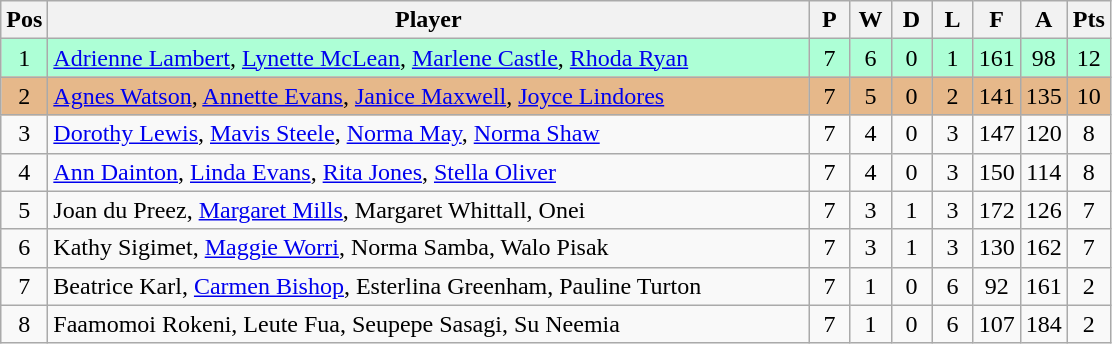<table class="wikitable" style="font-size: 100%">
<tr>
<th width=20>Pos</th>
<th width=500>Player</th>
<th width=20>P</th>
<th width=20>W</th>
<th width=20>D</th>
<th width=20>L</th>
<th width=20>F</th>
<th width=20>A</th>
<th width=20>Pts</th>
</tr>
<tr align=center style="background: #ADFFD6;">
<td>1</td>
<td align="left"> <a href='#'>Adrienne Lambert</a>, <a href='#'>Lynette McLean</a>, <a href='#'>Marlene Castle</a>, <a href='#'>Rhoda Ryan</a></td>
<td>7</td>
<td>6</td>
<td>0</td>
<td>1</td>
<td>161</td>
<td>98</td>
<td>12</td>
</tr>
<tr align=center style="background: #E6B88A;">
<td>2</td>
<td align="left"> <a href='#'>Agnes Watson</a>, <a href='#'>Annette Evans</a>, <a href='#'>Janice Maxwell</a>, <a href='#'>Joyce Lindores</a></td>
<td>7</td>
<td>5</td>
<td>0</td>
<td>2</td>
<td>141</td>
<td>135</td>
<td>10</td>
</tr>
<tr align=center>
<td>3</td>
<td align="left"> <a href='#'>Dorothy Lewis</a>, <a href='#'>Mavis Steele</a>, <a href='#'>Norma May</a>, <a href='#'>Norma Shaw</a></td>
<td>7</td>
<td>4</td>
<td>0</td>
<td>3</td>
<td>147</td>
<td>120</td>
<td>8</td>
</tr>
<tr align=center>
<td>4</td>
<td align="left"> <a href='#'>Ann Dainton</a>, <a href='#'>Linda Evans</a>, <a href='#'>Rita Jones</a>, <a href='#'>Stella Oliver</a></td>
<td>7</td>
<td>4</td>
<td>0</td>
<td>3</td>
<td>150</td>
<td>114</td>
<td>8</td>
</tr>
<tr align=center>
<td>5</td>
<td align="left"> Joan du Preez, <a href='#'>Margaret Mills</a>, Margaret Whittall, Onei </td>
<td>7</td>
<td>3</td>
<td>1</td>
<td>3</td>
<td>172</td>
<td>126</td>
<td>7</td>
</tr>
<tr align=center>
<td>6</td>
<td align="left"> Kathy Sigimet, <a href='#'>Maggie Worri</a>, Norma Samba, Walo Pisak</td>
<td>7</td>
<td>3</td>
<td>1</td>
<td>3</td>
<td>130</td>
<td>162</td>
<td>7</td>
</tr>
<tr align=center>
<td>7</td>
<td align="left"> Beatrice Karl, <a href='#'>Carmen Bishop</a>, Esterlina Greenham, Pauline Turton</td>
<td>7</td>
<td>1</td>
<td>0</td>
<td>6</td>
<td>92</td>
<td>161</td>
<td>2</td>
</tr>
<tr align=center>
<td>8</td>
<td align="left"> Faamomoi Rokeni, Leute Fua, Seupepe Sasagi, Su Neemia</td>
<td>7</td>
<td>1</td>
<td>0</td>
<td>6</td>
<td>107</td>
<td>184</td>
<td>2</td>
</tr>
</table>
